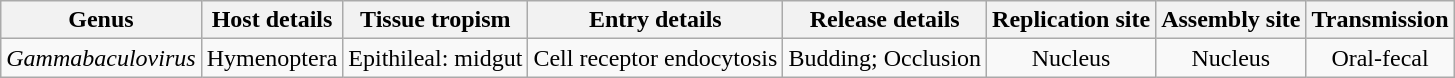<table class="wikitable sortable" style="text-align:center">
<tr>
<th>Genus</th>
<th>Host details</th>
<th>Tissue tropism</th>
<th>Entry details</th>
<th>Release details</th>
<th>Replication site</th>
<th>Assembly site</th>
<th>Transmission</th>
</tr>
<tr>
<td><em>Gammabaculovirus</em></td>
<td>Hymenoptera</td>
<td>Epithileal: midgut</td>
<td>Cell receptor endocytosis</td>
<td>Budding; Occlusion</td>
<td>Nucleus</td>
<td>Nucleus</td>
<td>Oral-fecal</td>
</tr>
</table>
